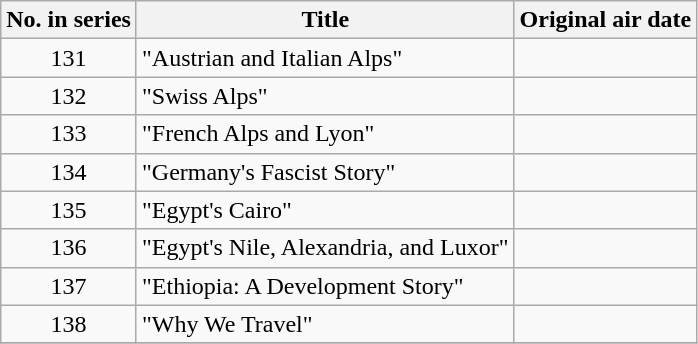<table class="wikitable plainrowheaders" style="text-align:center">
<tr>
<th scope="col">No. in series</th>
<th scope="col">Title</th>
<th scope="col">Original air date</th>
</tr>
<tr>
<td scope="row">131</td>
<td style="text-align:left">"Austrian and Italian Alps"</td>
<td></td>
</tr>
<tr>
<td scope="row">132</td>
<td style="text-align:left">"Swiss Alps"</td>
<td></td>
</tr>
<tr>
<td scope="row">133</td>
<td style="text-align:left">"French Alps and Lyon"</td>
<td></td>
</tr>
<tr>
<td scope="row">134</td>
<td style="text-align:left">"Germany's Fascist Story"</td>
<td></td>
</tr>
<tr>
<td scope="row">135</td>
<td style="text-align:left">"Egypt's Cairo"</td>
<td></td>
</tr>
<tr>
<td scope="row">136</td>
<td style="text-align:left">"Egypt's Nile, Alexandria, and Luxor"</td>
<td></td>
</tr>
<tr>
<td scope="row">137</td>
<td style="text-align:left">"Ethiopia: A Development Story"</td>
<td></td>
</tr>
<tr>
<td scope="row">138</td>
<td style="text-align:left">"Why We Travel"</td>
<td></td>
</tr>
<tr>
</tr>
</table>
